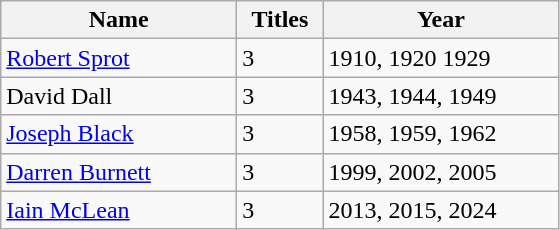<table class="wikitable">
<tr>
<th width="150">Name</th>
<th width="50">Titles</th>
<th width="150">Year</th>
</tr>
<tr>
<td align=left><a href='#'>Robert Sprot</a></td>
<td>3</td>
<td>1910, 1920 1929</td>
</tr>
<tr>
<td align=left>David Dall</td>
<td>3</td>
<td>1943, 1944, 1949</td>
</tr>
<tr>
<td align=left><a href='#'>Joseph Black</a></td>
<td>3</td>
<td>1958, 1959, 1962</td>
</tr>
<tr>
<td align=left><a href='#'>Darren Burnett</a></td>
<td>3</td>
<td>1999, 2002, 2005</td>
</tr>
<tr>
<td align=left><a href='#'>Iain McLean</a></td>
<td>3</td>
<td>2013, 2015, 2024</td>
</tr>
</table>
